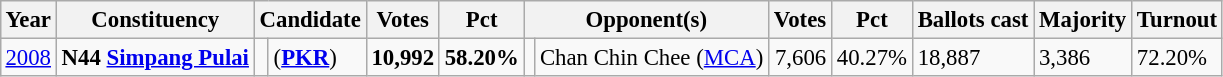<table class="wikitable"  style="margin:0.5em ; font-size:95%">
<tr>
<th>Year</th>
<th>Constituency</th>
<th colspan=2>Candidate</th>
<th>Votes</th>
<th>Pct</th>
<th colspan=2>Opponent(s)</th>
<th>Votes</th>
<th>Pct</th>
<th>Ballots cast</th>
<th>Majority</th>
<th>Turnout</th>
</tr>
<tr>
<td><a href='#'>2008</a></td>
<td><strong>N44 <a href='#'>Simpang Pulai</a></strong></td>
<td></td>
<td> (<a href='#'><strong>PKR</strong></a>)</td>
<td align=right><strong>10,992</strong></td>
<td><strong>58.20%</strong></td>
<td></td>
<td>Chan Chin Chee (<a href='#'>MCA</a>)</td>
<td align=right>7,606</td>
<td>40.27%</td>
<td>18,887</td>
<td>3,386</td>
<td>72.20%</td>
</tr>
</table>
